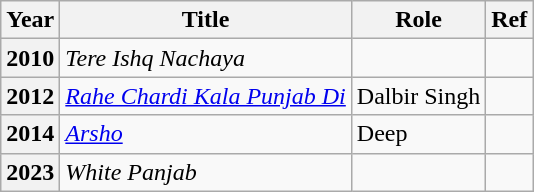<table class="wikitable plainrowheaders sortable">
<tr>
<th scope="col">Year</th>
<th scope="col">Title</th>
<th scope="col">Role</th>
<th scope="col" class="unsortable">Ref</th>
</tr>
<tr>
<th scope="row">2010</th>
<td><em>Tere Ishq Nachaya</em></td>
<td></td>
<td></td>
</tr>
<tr>
<th scope="row">2012</th>
<td><em><a href='#'>Rahe Chardi Kala Punjab Di</a></em></td>
<td>Dalbir Singh</td>
<td></td>
</tr>
<tr>
<th scope="row">2014</th>
<td><em><a href='#'>Arsho</a></em></td>
<td>Deep</td>
<td></td>
</tr>
<tr>
<th scope="row">2023</th>
<td><em>White Panjab</em></td>
<td></td>
<td></td>
</tr>
</table>
